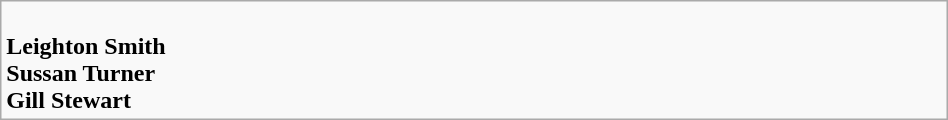<table class=wikitable width="50%">
<tr>
<td valign="top" width="50%"><br>
<strong>Leighton Smith</strong><br><strong>Sussan Turner</strong><br><strong>Gill Stewart</strong></td>
</tr>
</table>
